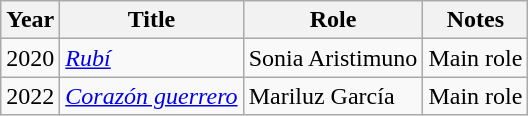<table class="wikitable sortable">
<tr>
<th>Year</th>
<th>Title</th>
<th>Role</th>
<th class="unsortable">Notes</th>
</tr>
<tr>
<td>2020</td>
<td><em><a href='#'>Rubí</a></em></td>
<td>Sonia Aristimuno</td>
<td>Main role</td>
</tr>
<tr>
<td>2022</td>
<td><em><a href='#'>Corazón guerrero</a></em></td>
<td>Mariluz García</td>
<td>Main role</td>
</tr>
</table>
